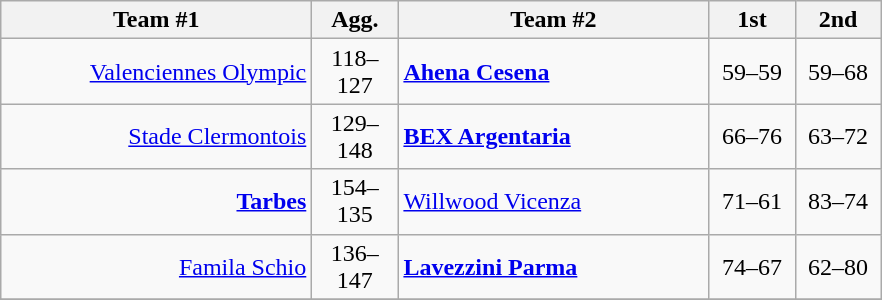<table class=wikitable style="text-align:center">
<tr>
<th width=200>Team #1</th>
<th width=50>Agg.</th>
<th width=200>Team #2</th>
<th width=50>1st</th>
<th width=50>2nd</th>
</tr>
<tr>
<td align=right><a href='#'>Valenciennes Olympic</a> </td>
<td>118–127</td>
<td align=left> <strong><a href='#'>Ahena Cesena</a></strong></td>
<td align=center>59–59</td>
<td align=center>59–68</td>
</tr>
<tr>
<td align=right><a href='#'>Stade Clermontois</a> </td>
<td>129–148</td>
<td align=left> <strong><a href='#'>BEX Argentaria</a></strong></td>
<td align=center>66–76</td>
<td align=center>63–72</td>
</tr>
<tr>
<td align=right><strong><a href='#'>Tarbes</a></strong> </td>
<td>154–135</td>
<td align=left> <a href='#'>Willwood Vicenza</a></td>
<td align=center>71–61</td>
<td align=center>83–74</td>
</tr>
<tr>
<td align=right><a href='#'>Famila Schio</a> </td>
<td>136–147</td>
<td align=left> <strong><a href='#'>Lavezzini Parma</a></strong></td>
<td align=center>74–67</td>
<td align=center>62–80</td>
</tr>
<tr>
</tr>
</table>
